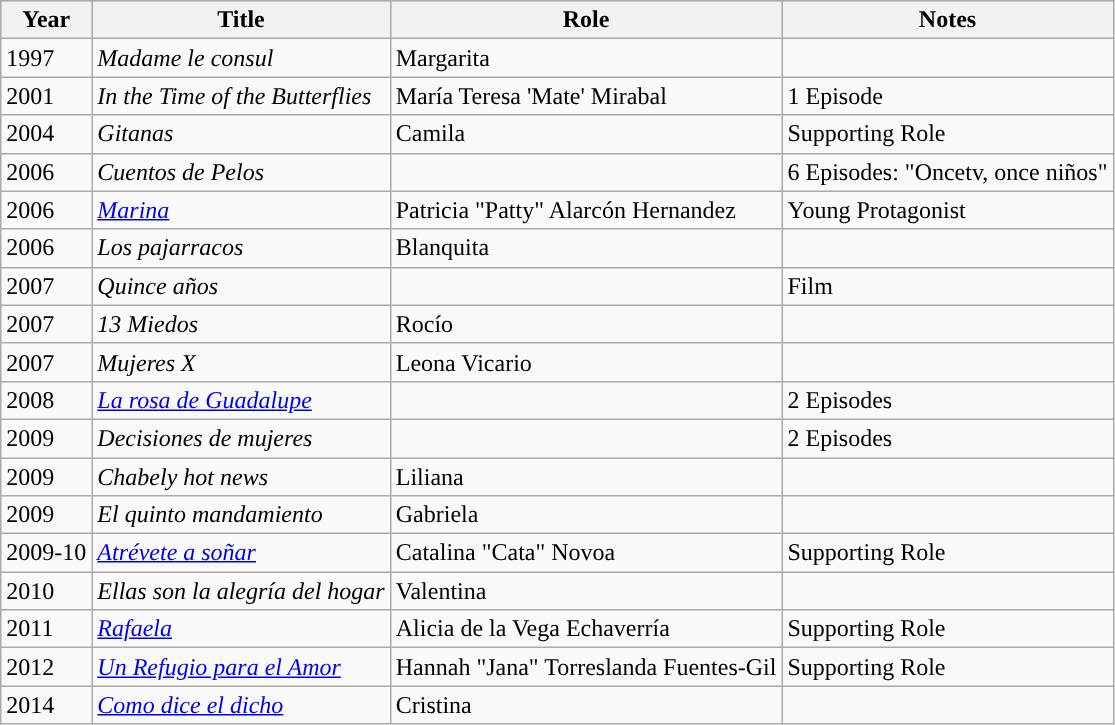<table class="wikitable">
<tr style="background:#b0c4de;">
<th>Year</th>
<th>Title</th>
<th>Role</th>
<th>Notes</th>
</tr>
<tr>
<td>1997</td>
<td><em>Madame le consul</em></td>
<td>Margarita</td>
<td></td>
</tr>
<tr>
<td>2001</td>
<td><em>In the Time of the Butterflies</em></td>
<td>María Teresa 'Mate' Mirabal</td>
<td>1 Episode</td>
</tr>
<tr>
<td>2004</td>
<td><em>Gitanas </em></td>
<td>Camila</td>
<td>Supporting Role</td>
</tr>
<tr>
<td>2006</td>
<td><em>Cuentos de Pelos</em></td>
<td></td>
<td>6 Episodes: "Oncetv, once niños"</td>
</tr>
<tr>
<td>2006</td>
<td><em><a href='#'>Marina</a></em></td>
<td>Patricia "Patty" Alarcón Hernandez</td>
<td>Young Protagonist</td>
</tr>
<tr>
<td>2006</td>
<td><em>Los pajarracos</em></td>
<td>Blanquita</td>
<td></td>
</tr>
<tr>
<td>2007</td>
<td><em>Quince años </em></td>
<td></td>
<td>Film</td>
</tr>
<tr>
<td>2007</td>
<td><em>13 Miedos</em></td>
<td>Rocío</td>
<td></td>
</tr>
<tr>
<td>2007</td>
<td><em>Mujeres X </em></td>
<td>Leona Vicario</td>
<td></td>
</tr>
<tr>
<td>2008</td>
<td><em><a href='#'>La rosa de Guadalupe</a></em></td>
<td></td>
<td>2 Episodes</td>
</tr>
<tr>
<td>2009</td>
<td><em>Decisiones de mujeres</em></td>
<td></td>
<td>2 Episodes</td>
</tr>
<tr>
<td>2009</td>
<td><em>Chabely hot news </em></td>
<td>Liliana</td>
<td></td>
</tr>
<tr>
<td>2009</td>
<td><em>El quinto mandamiento</em></td>
<td>Gabriela</td>
<td></td>
</tr>
<tr>
<td>2009-10</td>
<td><em><a href='#'>Atrévete a soñar</a></em></td>
<td>Catalina "Cata" Novoa</td>
<td>Supporting Role</td>
</tr>
<tr>
<td>2010</td>
<td><em>Ellas son la alegría del hogar</em></td>
<td>Valentina</td>
<td></td>
</tr>
<tr>
<td>2011</td>
<td><em><a href='#'>Rafaela</a> </em></td>
<td>Alicia de la Vega Echaverría</td>
<td>Supporting Role</td>
</tr>
<tr>
<td>2012</td>
<td><em> <a href='#'>Un Refugio para el Amor</a></em></td>
<td>Hannah "Jana" Torreslanda Fuentes-Gil</td>
<td>Supporting Role</td>
</tr>
<tr>
<td>2014</td>
<td><em><a href='#'>Como dice el dicho</a> </em></td>
<td>Cristina</td>
<td></td>
</tr>
</table>
